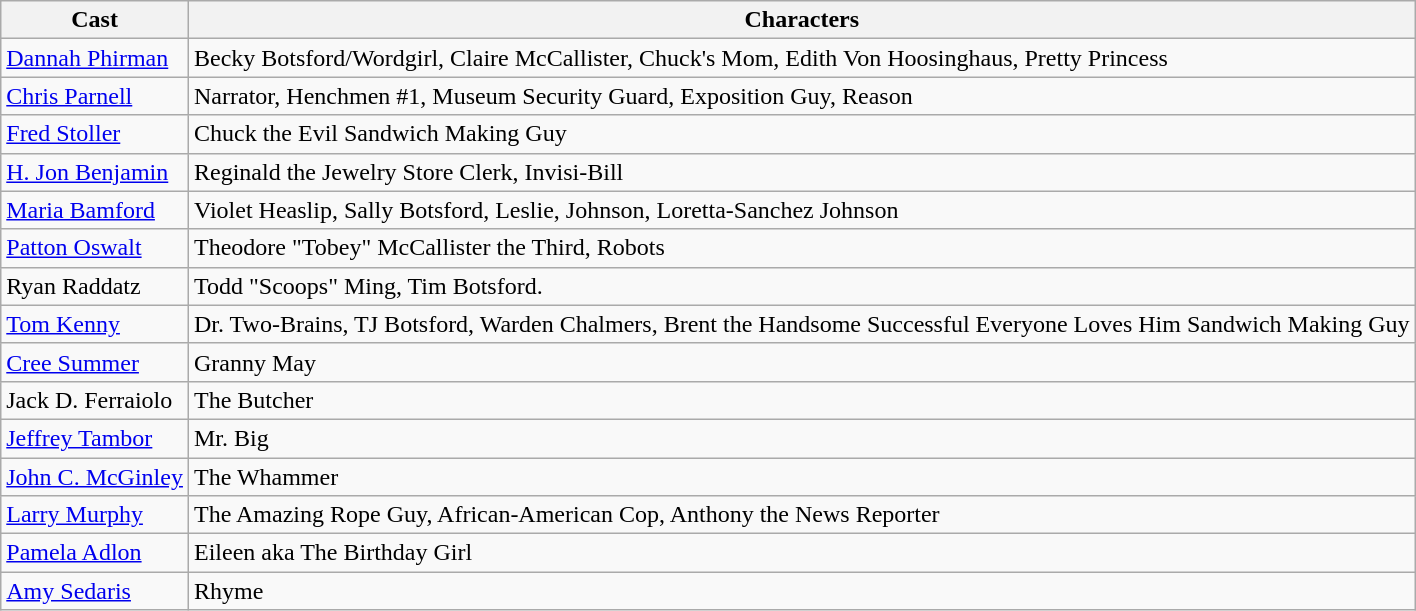<table class="wikitable">
<tr>
<th>Cast</th>
<th>Characters</th>
</tr>
<tr>
<td><a href='#'>Dannah Phirman</a></td>
<td>Becky Botsford/Wordgirl, Claire McCallister, Chuck's Mom, Edith Von Hoosinghaus, Pretty Princess</td>
</tr>
<tr>
<td><a href='#'>Chris Parnell</a></td>
<td>Narrator, Henchmen #1, Museum Security Guard, Exposition Guy, Reason</td>
</tr>
<tr>
<td><a href='#'>Fred Stoller</a></td>
<td>Chuck the Evil Sandwich Making Guy</td>
</tr>
<tr>
<td><a href='#'>H. Jon Benjamin</a></td>
<td>Reginald the Jewelry Store Clerk, Invisi-Bill</td>
</tr>
<tr>
<td><a href='#'>Maria Bamford</a></td>
<td>Violet Heaslip, Sally Botsford, Leslie, Johnson, Loretta-Sanchez Johnson</td>
</tr>
<tr>
<td><a href='#'>Patton Oswalt</a></td>
<td>Theodore "Tobey" McCallister the Third, Robots</td>
</tr>
<tr>
<td>Ryan Raddatz</td>
<td>Todd "Scoops" Ming, Tim Botsford.</td>
</tr>
<tr>
<td><a href='#'>Tom Kenny</a></td>
<td>Dr. Two-Brains, TJ Botsford, Warden Chalmers, Brent the Handsome Successful Everyone Loves Him Sandwich Making Guy</td>
</tr>
<tr>
<td><a href='#'>Cree Summer</a></td>
<td>Granny May</td>
</tr>
<tr>
<td>Jack D. Ferraiolo</td>
<td>The Butcher</td>
</tr>
<tr>
<td><a href='#'>Jeffrey Tambor</a></td>
<td>Mr. Big</td>
</tr>
<tr>
<td><a href='#'>John C. McGinley</a></td>
<td>The Whammer</td>
</tr>
<tr>
<td><a href='#'>Larry Murphy</a></td>
<td>The Amazing Rope Guy, African-American Cop, Anthony the News Reporter</td>
</tr>
<tr>
<td><a href='#'>Pamela Adlon</a></td>
<td>Eileen aka The Birthday Girl</td>
</tr>
<tr>
<td><a href='#'>Amy Sedaris</a></td>
<td>Rhyme</td>
</tr>
</table>
